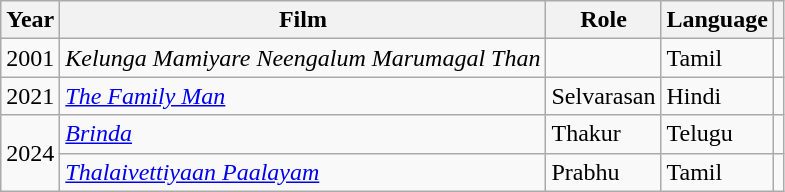<table class="wikitable plainrowheaders sortable" style="margin-right: 0;">
<tr>
<th>Year</th>
<th>Film</th>
<th>Role</th>
<th>Language</th>
<th class="unsortable"></th>
</tr>
<tr>
<td>2001</td>
<td><em>Kelunga Mamiyare Neengalum Marumagal Than</em></td>
<td></td>
<td>Tamil</td>
<td></td>
</tr>
<tr>
<td>2021</td>
<td><em><a href='#'>The Family Man</a></em></td>
<td>Selvarasan</td>
<td>Hindi</td>
<td></td>
</tr>
<tr>
<td rowspan="2">2024</td>
<td><em><a href='#'>Brinda</a></em></td>
<td>Thakur</td>
<td>Telugu</td>
<td></td>
</tr>
<tr>
<td><em><a href='#'>Thalaivettiyaan Paalayam</a></em></td>
<td>Prabhu</td>
<td>Tamil</td>
<td></td>
</tr>
</table>
